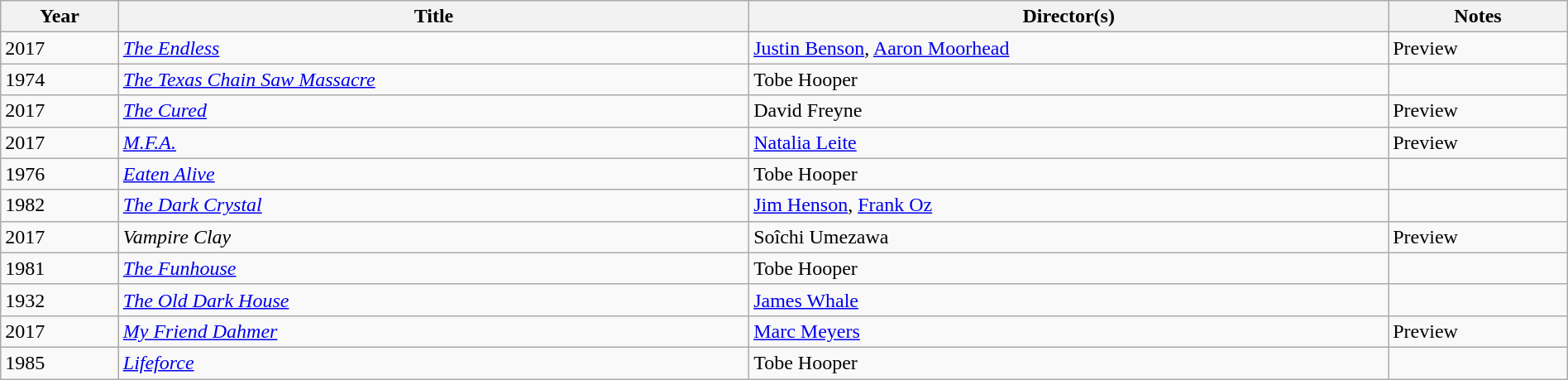<table class="sortable wikitable" style="width:100%; margin-bottom:4px">
<tr>
<th>Year</th>
<th>Title</th>
<th>Director(s)</th>
<th>Notes</th>
</tr>
<tr>
<td>2017</td>
<td><em><a href='#'>The Endless</a></em></td>
<td><a href='#'>Justin Benson</a>, <a href='#'>Aaron Moorhead</a></td>
<td>Preview</td>
</tr>
<tr>
<td>1974</td>
<td><em><a href='#'>The Texas Chain Saw Massacre</a></em></td>
<td>Tobe Hooper</td>
<td></td>
</tr>
<tr>
<td>2017</td>
<td><em><a href='#'>The Cured</a></em></td>
<td>David Freyne</td>
<td>Preview</td>
</tr>
<tr>
<td>2017</td>
<td><em><a href='#'>M.F.A.</a></em></td>
<td><a href='#'>Natalia Leite</a></td>
<td>Preview</td>
</tr>
<tr>
<td>1976</td>
<td><em><a href='#'>Eaten Alive</a></em></td>
<td>Tobe Hooper</td>
<td></td>
</tr>
<tr>
<td>1982</td>
<td><em><a href='#'>The Dark Crystal</a></em></td>
<td><a href='#'>Jim Henson</a>, <a href='#'>Frank Oz</a></td>
<td></td>
</tr>
<tr>
<td>2017</td>
<td><em>Vampire Clay</em></td>
<td>Soîchi Umezawa</td>
<td>Preview</td>
</tr>
<tr>
<td>1981</td>
<td><em><a href='#'>The Funhouse</a></em></td>
<td>Tobe Hooper</td>
<td></td>
</tr>
<tr>
<td>1932</td>
<td><em><a href='#'>The Old Dark House</a></em></td>
<td><a href='#'>James Whale</a></td>
<td></td>
</tr>
<tr>
<td>2017</td>
<td><em><a href='#'>My Friend Dahmer</a></em></td>
<td><a href='#'>Marc Meyers</a></td>
<td>Preview</td>
</tr>
<tr>
<td>1985</td>
<td><em><a href='#'>Lifeforce</a></em></td>
<td>Tobe Hooper</td>
<td></td>
</tr>
</table>
